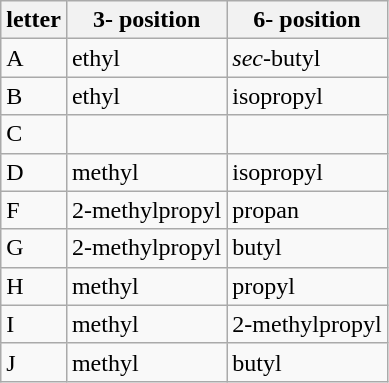<table class="wikitable">
<tr>
<th>letter</th>
<th>3- position</th>
<th>6- position</th>
</tr>
<tr>
<td>A</td>
<td>ethyl</td>
<td><em>sec</em>-butyl</td>
</tr>
<tr>
<td>B</td>
<td>ethyl</td>
<td>isopropyl</td>
</tr>
<tr>
<td>C</td>
<td></td>
<td></td>
</tr>
<tr>
<td>D</td>
<td>methyl</td>
<td>isopropyl</td>
</tr>
<tr>
<td>F</td>
<td>2-methylpropyl</td>
<td>propan</td>
</tr>
<tr>
<td>G</td>
<td>2-methylpropyl</td>
<td>butyl</td>
</tr>
<tr>
<td>H</td>
<td>methyl</td>
<td>propyl</td>
</tr>
<tr>
<td>I</td>
<td>methyl</td>
<td>2-methylpropyl</td>
</tr>
<tr>
<td>J</td>
<td>methyl</td>
<td>butyl</td>
</tr>
</table>
